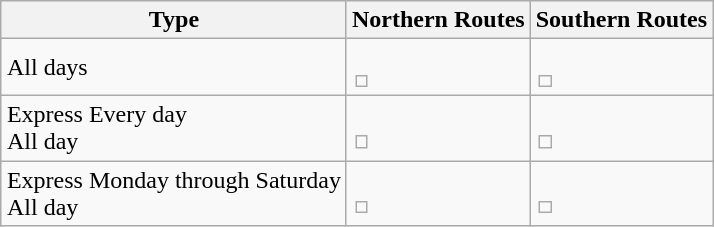<table class="wikitable" style="margin:1em auto;">
<tr>
<th>Type</th>
<th>Northern Routes</th>
<th>Southern Routes</th>
</tr>
<tr>
<td>All days</td>
<td><br><table style="border:0px;">
<tr>
<td></td>
</tr>
</table>
</td>
<td><br><table style="border:0px;">
<tr>
<td></td>
</tr>
</table>
</td>
</tr>
<tr>
<td>Express Every day<br>All day</td>
<td><br><table style="border:0px;">
<tr>
<td></td>
</tr>
</table>
</td>
<td><br><table style="border:0px;">
<tr>
<td></td>
</tr>
</table>
</td>
</tr>
<tr>
<td>Express Monday through Saturday<br>All day</td>
<td><br><table style="border:0px;">
<tr>
<td></td>
</tr>
</table>
</td>
<td><br><table style="border:0px;">
<tr>
<td></td>
</tr>
</table>
</td>
</tr>
</table>
